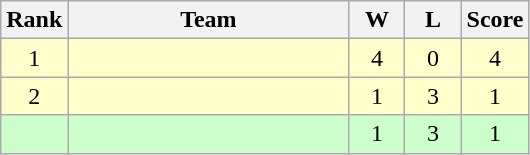<table class="wikitable Sortable" style="text-align:center">
<tr>
<th width=30>Rank</th>
<th width=180>Team</th>
<th width=30>W</th>
<th width=30>L</th>
<th width=30>Score</th>
</tr>
<tr bgcolor="#ffffcc">
<td>1</td>
<td style="text-align:left;"> </td>
<td>4</td>
<td>0</td>
<td>4</td>
</tr>
<tr bgcolor="#ffffcc">
<td>2</td>
<td style="text-align:left;"> </td>
<td>1</td>
<td>3</td>
<td>1</td>
</tr>
<tr bgcolor="ccffcc">
<td></td>
<td style="text-align:left;"> </td>
<td>1</td>
<td>3</td>
<td>1</td>
</tr>
</table>
